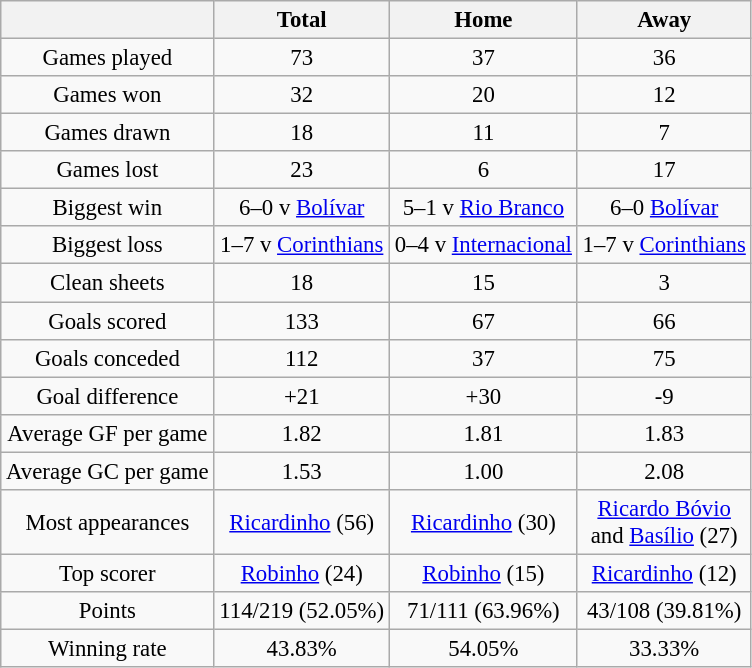<table class="wikitable" style="font-size:95%; text-align:center">
<tr>
<th></th>
<th>Total</th>
<th>Home</th>
<th>Away</th>
</tr>
<tr>
<td>Games played</td>
<td>73</td>
<td>37</td>
<td>36</td>
</tr>
<tr>
<td>Games won</td>
<td>32</td>
<td>20</td>
<td>12</td>
</tr>
<tr>
<td>Games drawn</td>
<td>18</td>
<td>11</td>
<td>7</td>
</tr>
<tr>
<td>Games lost</td>
<td>23</td>
<td>6</td>
<td>17</td>
</tr>
<tr>
<td>Biggest win</td>
<td>6–0 v <a href='#'>Bolívar</a></td>
<td>5–1 v <a href='#'>Rio Branco</a></td>
<td>6–0 <a href='#'>Bolívar</a></td>
</tr>
<tr>
<td>Biggest loss</td>
<td>1–7 v <a href='#'>Corinthians</a></td>
<td>0–4 v <a href='#'>Internacional</a></td>
<td>1–7 v <a href='#'>Corinthians</a></td>
</tr>
<tr>
<td>Clean sheets</td>
<td>18</td>
<td>15</td>
<td>3</td>
</tr>
<tr>
<td>Goals scored</td>
<td>133</td>
<td>67</td>
<td>66</td>
</tr>
<tr>
<td>Goals conceded</td>
<td>112</td>
<td>37</td>
<td>75</td>
</tr>
<tr>
<td>Goal difference</td>
<td>+21</td>
<td>+30</td>
<td>-9</td>
</tr>
<tr>
<td>Average GF per game</td>
<td>1.82</td>
<td>1.81</td>
<td>1.83</td>
</tr>
<tr>
<td>Average GC per game</td>
<td>1.53</td>
<td>1.00</td>
<td>2.08</td>
</tr>
<tr>
<td>Most appearances</td>
<td><a href='#'>Ricardinho</a> (56)</td>
<td><a href='#'>Ricardinho</a> (30)</td>
<td><a href='#'>Ricardo Bóvio</a> <br>and <a href='#'>Basílio</a> (27)</td>
</tr>
<tr>
<td>Top scorer</td>
<td><a href='#'>Robinho</a> (24)</td>
<td><a href='#'>Robinho</a> (15)</td>
<td><a href='#'>Ricardinho</a> (12)</td>
</tr>
<tr>
<td>Points</td>
<td>114/219 (52.05%)</td>
<td>71/111 (63.96%)</td>
<td>43/108 (39.81%)</td>
</tr>
<tr>
<td>Winning rate</td>
<td>43.83%</td>
<td>54.05%</td>
<td>33.33%</td>
</tr>
</table>
